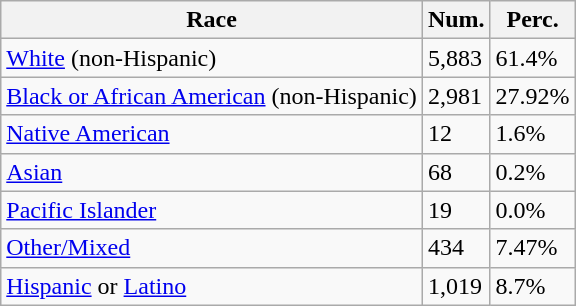<table class="wikitable">
<tr>
<th>Race</th>
<th>Num.</th>
<th>Perc.</th>
</tr>
<tr>
<td><a href='#'>White</a> (non-Hispanic)</td>
<td>5,883</td>
<td>61.4%</td>
</tr>
<tr>
<td><a href='#'>Black or African American</a> (non-Hispanic)</td>
<td>2,981</td>
<td>27.92%</td>
</tr>
<tr>
<td><a href='#'>Native American</a></td>
<td>12</td>
<td>1.6%</td>
</tr>
<tr>
<td><a href='#'>Asian</a></td>
<td>68</td>
<td>0.2%</td>
</tr>
<tr>
<td><a href='#'>Pacific Islander</a></td>
<td>19</td>
<td>0.0%</td>
</tr>
<tr>
<td><a href='#'>Other/Mixed</a></td>
<td>434</td>
<td>7.47%</td>
</tr>
<tr>
<td><a href='#'>Hispanic</a> or <a href='#'>Latino</a></td>
<td>1,019</td>
<td>8.7%</td>
</tr>
</table>
